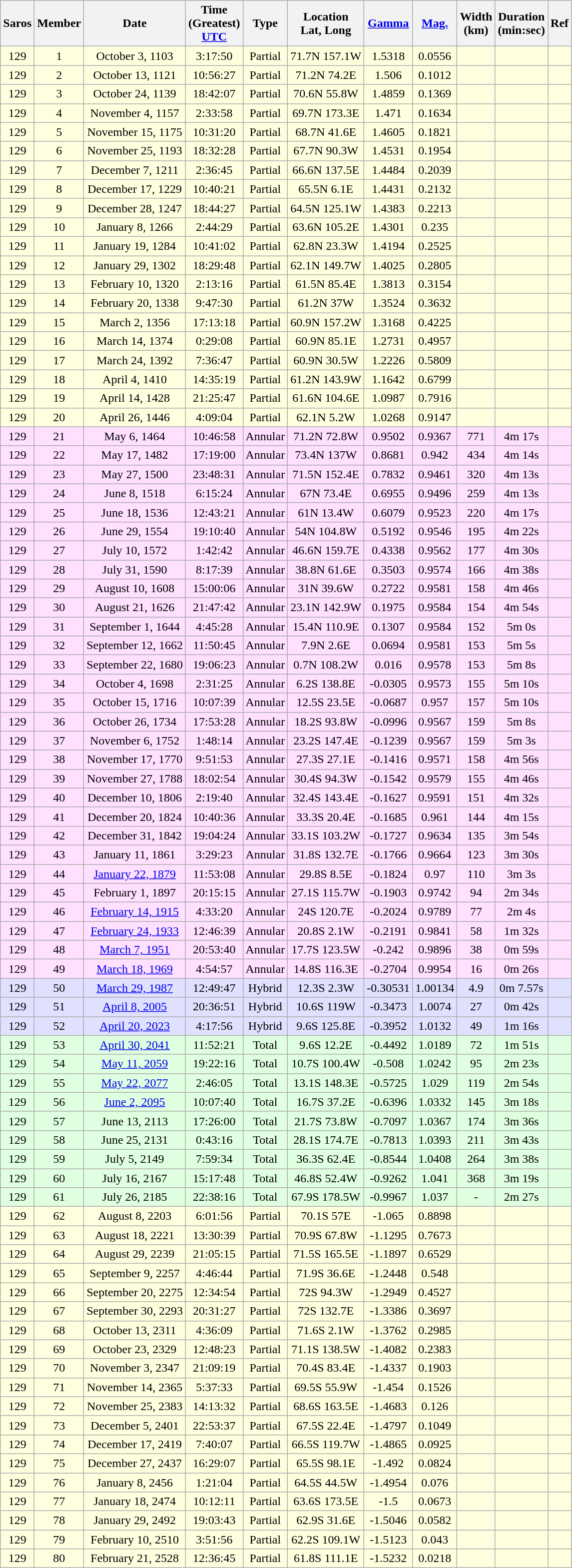<table class=wikitable>
<tr align=center>
<th>Saros</th>
<th>Member</th>
<th>Date</th>
<th>Time<br>(Greatest)<br><a href='#'>UTC</a></th>
<th>Type</th>
<th>Location<br>Lat, Long</th>
<th><a href='#'>Gamma</a></th>
<th><a href='#'>Mag.</a></th>
<th>Width<br>(km)</th>
<th>Duration<br>(min:sec)</th>
<th>Ref</th>
</tr>
<tr align=center bgcolor=#ffffe0>
<td>129</td>
<td>1</td>
<td>October 3, 1103</td>
<td>3:17:50</td>
<td>Partial</td>
<td>71.7N 157.1W</td>
<td>1.5318</td>
<td>0.0556</td>
<td></td>
<td></td>
<td></td>
</tr>
<tr align=center bgcolor=#ffffe0>
<td>129</td>
<td>2</td>
<td>October 13, 1121</td>
<td>10:56:27</td>
<td>Partial</td>
<td>71.2N 74.2E</td>
<td>1.506</td>
<td>0.1012</td>
<td></td>
<td></td>
<td></td>
</tr>
<tr align=center bgcolor=#ffffe0>
<td>129</td>
<td>3</td>
<td>October 24, 1139</td>
<td>18:42:07</td>
<td>Partial</td>
<td>70.6N 55.8W</td>
<td>1.4859</td>
<td>0.1369</td>
<td></td>
<td></td>
<td></td>
</tr>
<tr align=center bgcolor=#ffffe0>
<td>129</td>
<td>4</td>
<td>November 4, 1157</td>
<td>2:33:58</td>
<td>Partial</td>
<td>69.7N 173.3E</td>
<td>1.471</td>
<td>0.1634</td>
<td></td>
<td></td>
<td></td>
</tr>
<tr align=center bgcolor=#ffffe0>
<td>129</td>
<td>5</td>
<td>November 15, 1175</td>
<td>10:31:20</td>
<td>Partial</td>
<td>68.7N 41.6E</td>
<td>1.4605</td>
<td>0.1821</td>
<td></td>
<td></td>
<td></td>
</tr>
<tr align=center bgcolor=#ffffe0>
<td>129</td>
<td>6</td>
<td>November 25, 1193</td>
<td>18:32:28</td>
<td>Partial</td>
<td>67.7N 90.3W</td>
<td>1.4531</td>
<td>0.1954</td>
<td></td>
<td></td>
<td></td>
</tr>
<tr align=center bgcolor=#ffffe0>
<td>129</td>
<td>7</td>
<td>December 7, 1211</td>
<td>2:36:45</td>
<td>Partial</td>
<td>66.6N 137.5E</td>
<td>1.4484</td>
<td>0.2039</td>
<td></td>
<td></td>
<td></td>
</tr>
<tr align=center bgcolor=#ffffe0>
<td>129</td>
<td>8</td>
<td>December 17, 1229</td>
<td>10:40:21</td>
<td>Partial</td>
<td>65.5N 6.1E</td>
<td>1.4431</td>
<td>0.2132</td>
<td></td>
<td></td>
<td></td>
</tr>
<tr align=center bgcolor=#ffffe0>
<td>129</td>
<td>9</td>
<td>December 28, 1247</td>
<td>18:44:27</td>
<td>Partial</td>
<td>64.5N 125.1W</td>
<td>1.4383</td>
<td>0.2213</td>
<td></td>
<td></td>
<td></td>
</tr>
<tr align=center bgcolor=#ffffe0>
<td>129</td>
<td>10</td>
<td>January 8, 1266</td>
<td>2:44:29</td>
<td>Partial</td>
<td>63.6N 105.2E</td>
<td>1.4301</td>
<td>0.235</td>
<td></td>
<td></td>
<td></td>
</tr>
<tr align=center bgcolor=#ffffe0>
<td>129</td>
<td>11</td>
<td>January 19, 1284</td>
<td>10:41:02</td>
<td>Partial</td>
<td>62.8N 23.3W</td>
<td>1.4194</td>
<td>0.2525</td>
<td></td>
<td></td>
<td></td>
</tr>
<tr align=center bgcolor=#ffffe0>
<td>129</td>
<td>12</td>
<td>January 29, 1302</td>
<td>18:29:48</td>
<td>Partial</td>
<td>62.1N 149.7W</td>
<td>1.4025</td>
<td>0.2805</td>
<td></td>
<td></td>
<td></td>
</tr>
<tr align=center bgcolor=#ffffe0>
<td>129</td>
<td>13</td>
<td>February 10, 1320</td>
<td>2:13:16</td>
<td>Partial</td>
<td>61.5N 85.4E</td>
<td>1.3813</td>
<td>0.3154</td>
<td></td>
<td></td>
<td></td>
</tr>
<tr align=center bgcolor=#ffffe0>
<td>129</td>
<td>14</td>
<td>February 20, 1338</td>
<td>9:47:30</td>
<td>Partial</td>
<td>61.2N 37W</td>
<td>1.3524</td>
<td>0.3632</td>
<td></td>
<td></td>
<td></td>
</tr>
<tr align=center bgcolor=#ffffe0>
<td>129</td>
<td>15</td>
<td>March 2, 1356</td>
<td>17:13:18</td>
<td>Partial</td>
<td>60.9N 157.2W</td>
<td>1.3168</td>
<td>0.4225</td>
<td></td>
<td></td>
<td></td>
</tr>
<tr align=center bgcolor=#ffffe0>
<td>129</td>
<td>16</td>
<td>March 14, 1374</td>
<td>0:29:08</td>
<td>Partial</td>
<td>60.9N 85.1E</td>
<td>1.2731</td>
<td>0.4957</td>
<td></td>
<td></td>
<td></td>
</tr>
<tr align=center bgcolor=#ffffe0>
<td>129</td>
<td>17</td>
<td>March 24, 1392</td>
<td>7:36:47</td>
<td>Partial</td>
<td>60.9N 30.5W</td>
<td>1.2226</td>
<td>0.5809</td>
<td></td>
<td></td>
<td></td>
</tr>
<tr align=center bgcolor=#ffffe0>
<td>129</td>
<td>18</td>
<td>April 4, 1410</td>
<td>14:35:19</td>
<td>Partial</td>
<td>61.2N 143.9W</td>
<td>1.1642</td>
<td>0.6799</td>
<td></td>
<td></td>
<td></td>
</tr>
<tr align=center bgcolor=#ffffe0>
<td>129</td>
<td>19</td>
<td>April 14, 1428</td>
<td>21:25:47</td>
<td>Partial</td>
<td>61.6N 104.6E</td>
<td>1.0987</td>
<td>0.7916</td>
<td></td>
<td></td>
<td></td>
</tr>
<tr align=center bgcolor=#ffffe0>
<td>129</td>
<td>20</td>
<td>April 26, 1446</td>
<td>4:09:04</td>
<td>Partial</td>
<td>62.1N 5.2W</td>
<td>1.0268</td>
<td>0.9147</td>
<td></td>
<td></td>
<td></td>
</tr>
<tr align=center bgcolor=#ffe0ff>
<td>129</td>
<td>21</td>
<td>May 6, 1464</td>
<td>10:46:58</td>
<td>Annular</td>
<td>71.2N 72.8W</td>
<td>0.9502</td>
<td>0.9367</td>
<td>771</td>
<td>4m 17s</td>
<td></td>
</tr>
<tr align=center bgcolor=#ffe0ff>
<td>129</td>
<td>22</td>
<td>May 17, 1482</td>
<td>17:19:00</td>
<td>Annular</td>
<td>73.4N 137W</td>
<td>0.8681</td>
<td>0.942</td>
<td>434</td>
<td>4m 14s</td>
<td></td>
</tr>
<tr align=center bgcolor=#ffe0ff>
<td>129</td>
<td>23</td>
<td>May 27, 1500</td>
<td>23:48:31</td>
<td>Annular</td>
<td>71.5N 152.4E</td>
<td>0.7832</td>
<td>0.9461</td>
<td>320</td>
<td>4m 13s</td>
<td></td>
</tr>
<tr align=center bgcolor=#ffe0ff>
<td>129</td>
<td>24</td>
<td>June 8, 1518</td>
<td>6:15:24</td>
<td>Annular</td>
<td>67N 73.4E</td>
<td>0.6955</td>
<td>0.9496</td>
<td>259</td>
<td>4m 13s</td>
<td></td>
</tr>
<tr align=center bgcolor=#ffe0ff>
<td>129</td>
<td>25</td>
<td>June 18, 1536</td>
<td>12:43:21</td>
<td>Annular</td>
<td>61N 13.4W</td>
<td>0.6079</td>
<td>0.9523</td>
<td>220</td>
<td>4m 17s</td>
<td></td>
</tr>
<tr align=center bgcolor=#ffe0ff>
<td>129</td>
<td>26</td>
<td>June 29, 1554</td>
<td>19:10:40</td>
<td>Annular</td>
<td>54N 104.8W</td>
<td>0.5192</td>
<td>0.9546</td>
<td>195</td>
<td>4m 22s</td>
<td></td>
</tr>
<tr align=center bgcolor=#ffe0ff>
<td>129</td>
<td>27</td>
<td>July 10, 1572</td>
<td>1:42:42</td>
<td>Annular</td>
<td>46.6N 159.7E</td>
<td>0.4338</td>
<td>0.9562</td>
<td>177</td>
<td>4m 30s</td>
<td></td>
</tr>
<tr align=center bgcolor=#ffe0ff>
<td>129</td>
<td>28</td>
<td>July 31, 1590</td>
<td>8:17:39</td>
<td>Annular</td>
<td>38.8N 61.6E</td>
<td>0.3503</td>
<td>0.9574</td>
<td>166</td>
<td>4m 38s</td>
<td></td>
</tr>
<tr align=center bgcolor=#ffe0ff>
<td>129</td>
<td>29</td>
<td>August 10, 1608</td>
<td>15:00:06</td>
<td>Annular</td>
<td>31N 39.6W</td>
<td>0.2722</td>
<td>0.9581</td>
<td>158</td>
<td>4m 46s</td>
<td></td>
</tr>
<tr align=center bgcolor=#ffe0ff>
<td>129</td>
<td>30</td>
<td>August 21, 1626</td>
<td>21:47:42</td>
<td>Annular</td>
<td>23.1N 142.9W</td>
<td>0.1975</td>
<td>0.9584</td>
<td>154</td>
<td>4m 54s</td>
<td></td>
</tr>
<tr align=center bgcolor=#ffe0ff>
<td>129</td>
<td>31</td>
<td>September 1, 1644</td>
<td>4:45:28</td>
<td>Annular</td>
<td>15.4N 110.9E</td>
<td>0.1307</td>
<td>0.9584</td>
<td>152</td>
<td>5m 0s</td>
<td></td>
</tr>
<tr align=center bgcolor=#ffe0ff>
<td>129</td>
<td>32</td>
<td>September 12, 1662</td>
<td>11:50:45</td>
<td>Annular</td>
<td>7.9N 2.6E</td>
<td>0.0694</td>
<td>0.9581</td>
<td>153</td>
<td>5m 5s</td>
<td></td>
</tr>
<tr align=center bgcolor=#ffe0ff>
<td>129</td>
<td>33</td>
<td>September 22, 1680</td>
<td>19:06:23</td>
<td>Annular</td>
<td>0.7N 108.2W</td>
<td>0.016</td>
<td>0.9578</td>
<td>153</td>
<td>5m 8s</td>
<td></td>
</tr>
<tr align=center bgcolor=#ffe0ff>
<td>129</td>
<td>34</td>
<td>October 4, 1698</td>
<td>2:31:25</td>
<td>Annular</td>
<td>6.2S 138.8E</td>
<td>-0.0305</td>
<td>0.9573</td>
<td>155</td>
<td>5m 10s</td>
<td></td>
</tr>
<tr align=center bgcolor=#ffe0ff>
<td>129</td>
<td>35</td>
<td>October 15, 1716</td>
<td>10:07:39</td>
<td>Annular</td>
<td>12.5S 23.5E</td>
<td>-0.0687</td>
<td>0.957</td>
<td>157</td>
<td>5m 10s</td>
<td></td>
</tr>
<tr align=center bgcolor=#ffe0ff>
<td>129</td>
<td>36</td>
<td>October 26, 1734</td>
<td>17:53:28</td>
<td>Annular</td>
<td>18.2S 93.8W</td>
<td>-0.0996</td>
<td>0.9567</td>
<td>159</td>
<td>5m 8s</td>
<td></td>
</tr>
<tr align=center bgcolor=#ffe0ff>
<td>129</td>
<td>37</td>
<td>November 6, 1752</td>
<td>1:48:14</td>
<td>Annular</td>
<td>23.2S 147.4E</td>
<td>-0.1239</td>
<td>0.9567</td>
<td>159</td>
<td>5m 3s</td>
<td></td>
</tr>
<tr align=center bgcolor=#ffe0ff>
<td>129</td>
<td>38</td>
<td>November 17, 1770</td>
<td>9:51:53</td>
<td>Annular</td>
<td>27.3S 27.1E</td>
<td>-0.1416</td>
<td>0.9571</td>
<td>158</td>
<td>4m 56s</td>
<td></td>
</tr>
<tr align=center bgcolor=#ffe0ff>
<td>129</td>
<td>39</td>
<td>November 27, 1788</td>
<td>18:02:54</td>
<td>Annular</td>
<td>30.4S 94.3W</td>
<td>-0.1542</td>
<td>0.9579</td>
<td>155</td>
<td>4m 46s</td>
<td></td>
</tr>
<tr align=center bgcolor=#ffe0ff>
<td>129</td>
<td>40</td>
<td>December 10, 1806</td>
<td>2:19:40</td>
<td>Annular</td>
<td>32.4S 143.4E</td>
<td>-0.1627</td>
<td>0.9591</td>
<td>151</td>
<td>4m 32s</td>
<td></td>
</tr>
<tr align=center bgcolor=#ffe0ff>
<td>129</td>
<td>41</td>
<td>December 20, 1824</td>
<td>10:40:36</td>
<td>Annular</td>
<td>33.3S 20.4E</td>
<td>-0.1685</td>
<td>0.961</td>
<td>144</td>
<td>4m 15s</td>
<td></td>
</tr>
<tr align=center bgcolor=#ffe0ff>
<td>129</td>
<td>42</td>
<td>December 31, 1842</td>
<td>19:04:24</td>
<td>Annular</td>
<td>33.1S 103.2W</td>
<td>-0.1727</td>
<td>0.9634</td>
<td>135</td>
<td>3m 54s</td>
<td></td>
</tr>
<tr align=center bgcolor=#ffe0ff>
<td>129</td>
<td>43</td>
<td>January 11, 1861</td>
<td>3:29:23</td>
<td>Annular</td>
<td>31.8S 132.7E</td>
<td>-0.1766</td>
<td>0.9664</td>
<td>123</td>
<td>3m 30s</td>
<td></td>
</tr>
<tr align=center bgcolor=#ffe0ff>
<td>129</td>
<td>44</td>
<td><a href='#'>January 22, 1879</a></td>
<td>11:53:08</td>
<td>Annular</td>
<td>29.8S 8.5E</td>
<td>-0.1824</td>
<td>0.97</td>
<td>110</td>
<td>3m 3s</td>
<td></td>
</tr>
<tr align=center bgcolor=#ffe0ff>
<td>129</td>
<td>45</td>
<td>February 1, 1897</td>
<td>20:15:15</td>
<td>Annular</td>
<td>27.1S 115.7W</td>
<td>-0.1903</td>
<td>0.9742</td>
<td>94</td>
<td>2m 34s</td>
<td></td>
</tr>
<tr align=center bgcolor=#ffe0ff>
<td>129</td>
<td>46</td>
<td><a href='#'>February 14, 1915</a></td>
<td>4:33:20</td>
<td>Annular</td>
<td>24S 120.7E</td>
<td>-0.2024</td>
<td>0.9789</td>
<td>77</td>
<td>2m 4s</td>
<td></td>
</tr>
<tr align=center bgcolor=#ffe0ff>
<td>129</td>
<td>47</td>
<td><a href='#'>February 24, 1933</a></td>
<td>12:46:39</td>
<td>Annular</td>
<td>20.8S 2.1W</td>
<td>-0.2191</td>
<td>0.9841</td>
<td>58</td>
<td>1m 32s</td>
<td></td>
</tr>
<tr align=center bgcolor=#ffe0ff>
<td>129</td>
<td>48</td>
<td><a href='#'>March 7, 1951</a></td>
<td>20:53:40</td>
<td>Annular</td>
<td>17.7S 123.5W</td>
<td>-0.242</td>
<td>0.9896</td>
<td>38</td>
<td>0m 59s</td>
<td></td>
</tr>
<tr align=center bgcolor=#ffe0ff>
<td>129</td>
<td>49</td>
<td><a href='#'>March 18, 1969</a></td>
<td>4:54:57</td>
<td>Annular</td>
<td>14.8S 116.3E</td>
<td>-0.2704</td>
<td>0.9954</td>
<td>16</td>
<td>0m 26s</td>
<td></td>
</tr>
<tr align=center bgcolor=#e0e0ff>
<td>129</td>
<td>50</td>
<td><a href='#'>March 29, 1987</a></td>
<td>12:49:47</td>
<td>Hybrid</td>
<td>12.3S 2.3W</td>
<td>-0.30531</td>
<td>1.00134</td>
<td>4.9</td>
<td>0m 7.57s</td>
<td></td>
</tr>
<tr align=center bgcolor=#e0e0ff>
<td>129</td>
<td>51</td>
<td><a href='#'>April 8, 2005</a></td>
<td>20:36:51</td>
<td>Hybrid</td>
<td>10.6S 119W</td>
<td>-0.3473</td>
<td>1.0074</td>
<td>27</td>
<td>0m 42s</td>
<td></td>
</tr>
<tr align=center bgcolor=#e0e0ff>
<td>129</td>
<td>52</td>
<td><a href='#'>April 20, 2023</a></td>
<td>4:17:56</td>
<td>Hybrid</td>
<td>9.6S 125.8E</td>
<td>-0.3952</td>
<td>1.0132</td>
<td>49</td>
<td>1m 16s</td>
<td></td>
</tr>
<tr align=center bgcolor=#e0ffe0>
<td>129</td>
<td>53</td>
<td><a href='#'>April 30, 2041</a></td>
<td>11:52:21</td>
<td>Total</td>
<td>9.6S 12.2E</td>
<td>-0.4492</td>
<td>1.0189</td>
<td>72</td>
<td>1m 51s</td>
<td></td>
</tr>
<tr align=center bgcolor=#e0ffe0>
<td>129</td>
<td>54</td>
<td><a href='#'>May 11, 2059</a></td>
<td>19:22:16</td>
<td>Total</td>
<td>10.7S 100.4W</td>
<td>-0.508</td>
<td>1.0242</td>
<td>95</td>
<td>2m 23s</td>
<td></td>
</tr>
<tr align=center bgcolor=#e0ffe0>
<td>129</td>
<td>55</td>
<td><a href='#'>May 22, 2077</a></td>
<td>2:46:05</td>
<td>Total</td>
<td>13.1S 148.3E</td>
<td>-0.5725</td>
<td>1.029</td>
<td>119</td>
<td>2m 54s</td>
<td></td>
</tr>
<tr align=center bgcolor=#e0ffe0>
<td>129</td>
<td>56</td>
<td><a href='#'>June 2, 2095</a></td>
<td>10:07:40</td>
<td>Total</td>
<td>16.7S 37.2E</td>
<td>-0.6396</td>
<td>1.0332</td>
<td>145</td>
<td>3m 18s</td>
<td></td>
</tr>
<tr align=center bgcolor=#e0ffe0>
<td>129</td>
<td>57</td>
<td>June 13, 2113</td>
<td>17:26:00</td>
<td>Total</td>
<td>21.7S 73.8W</td>
<td>-0.7097</td>
<td>1.0367</td>
<td>174</td>
<td>3m 36s</td>
<td></td>
</tr>
<tr align=center bgcolor=#e0ffe0>
<td>129</td>
<td>58</td>
<td>June 25, 2131</td>
<td>0:43:16</td>
<td>Total</td>
<td>28.1S 174.7E</td>
<td>-0.7813</td>
<td>1.0393</td>
<td>211</td>
<td>3m 43s</td>
<td></td>
</tr>
<tr align=center bgcolor=#e0ffe0>
<td>129</td>
<td>59</td>
<td>July 5, 2149</td>
<td>7:59:34</td>
<td>Total</td>
<td>36.3S 62.4E</td>
<td>-0.8544</td>
<td>1.0408</td>
<td>264</td>
<td>3m 38s</td>
<td></td>
</tr>
<tr align=center bgcolor=#e0ffe0>
<td>129</td>
<td>60</td>
<td>July 16, 2167</td>
<td>15:17:48</td>
<td>Total</td>
<td>46.8S 52.4W</td>
<td>-0.9262</td>
<td>1.041</td>
<td>368</td>
<td>3m 19s</td>
<td></td>
</tr>
<tr align=center bgcolor=#e0ffe0>
<td>129</td>
<td>61</td>
<td>July 26, 2185</td>
<td>22:38:16</td>
<td>Total</td>
<td>67.9S 178.5W</td>
<td>-0.9967</td>
<td>1.037</td>
<td>-</td>
<td>2m 27s</td>
<td></td>
</tr>
<tr align=center bgcolor=#ffffe0>
<td>129</td>
<td>62</td>
<td>August 8, 2203</td>
<td>6:01:56</td>
<td>Partial</td>
<td>70.1S 57E</td>
<td>-1.065</td>
<td>0.8898</td>
<td></td>
<td></td>
<td></td>
</tr>
<tr align=center bgcolor=#ffffe0>
<td>129</td>
<td>63</td>
<td>August 18, 2221</td>
<td>13:30:39</td>
<td>Partial</td>
<td>70.9S 67.8W</td>
<td>-1.1295</td>
<td>0.7673</td>
<td></td>
<td></td>
<td></td>
</tr>
<tr align=center bgcolor=#ffffe0>
<td>129</td>
<td>64</td>
<td>August 29, 2239</td>
<td>21:05:15</td>
<td>Partial</td>
<td>71.5S 165.5E</td>
<td>-1.1897</td>
<td>0.6529</td>
<td></td>
<td></td>
<td></td>
</tr>
<tr align=center bgcolor=#ffffe0>
<td>129</td>
<td>65</td>
<td>September 9, 2257</td>
<td>4:46:44</td>
<td>Partial</td>
<td>71.9S 36.6E</td>
<td>-1.2448</td>
<td>0.548</td>
<td></td>
<td></td>
<td></td>
</tr>
<tr align=center bgcolor=#ffffe0>
<td>129</td>
<td>66</td>
<td>September 20, 2275</td>
<td>12:34:54</td>
<td>Partial</td>
<td>72S 94.3W</td>
<td>-1.2949</td>
<td>0.4527</td>
<td></td>
<td></td>
<td></td>
</tr>
<tr align=center bgcolor=#ffffe0>
<td>129</td>
<td>67</td>
<td>September 30, 2293</td>
<td>20:31:27</td>
<td>Partial</td>
<td>72S 132.7E</td>
<td>-1.3386</td>
<td>0.3697</td>
<td></td>
<td></td>
<td></td>
</tr>
<tr align=center bgcolor=#ffffe0>
<td>129</td>
<td>68</td>
<td>October 13, 2311</td>
<td>4:36:09</td>
<td>Partial</td>
<td>71.6S 2.1W</td>
<td>-1.3762</td>
<td>0.2985</td>
<td></td>
<td></td>
<td></td>
</tr>
<tr align=center bgcolor=#ffffe0>
<td>129</td>
<td>69</td>
<td>October 23, 2329</td>
<td>12:48:23</td>
<td>Partial</td>
<td>71.1S 138.5W</td>
<td>-1.4082</td>
<td>0.2383</td>
<td></td>
<td></td>
<td></td>
</tr>
<tr align=center bgcolor=#ffffe0>
<td>129</td>
<td>70</td>
<td>November 3, 2347</td>
<td>21:09:19</td>
<td>Partial</td>
<td>70.4S 83.4E</td>
<td>-1.4337</td>
<td>0.1903</td>
<td></td>
<td></td>
<td></td>
</tr>
<tr align=center bgcolor=#ffffe0>
<td>129</td>
<td>71</td>
<td>November 14, 2365</td>
<td>5:37:33</td>
<td>Partial</td>
<td>69.5S 55.9W</td>
<td>-1.454</td>
<td>0.1526</td>
<td></td>
<td></td>
<td></td>
</tr>
<tr align=center bgcolor=#ffffe0>
<td>129</td>
<td>72</td>
<td>November 25, 2383</td>
<td>14:13:32</td>
<td>Partial</td>
<td>68.6S 163.5E</td>
<td>-1.4683</td>
<td>0.126</td>
<td></td>
<td></td>
<td></td>
</tr>
<tr align=center bgcolor=#ffffe0>
<td>129</td>
<td>73</td>
<td>December 5, 2401</td>
<td>22:53:37</td>
<td>Partial</td>
<td>67.5S 22.4E</td>
<td>-1.4797</td>
<td>0.1049</td>
<td></td>
<td></td>
<td></td>
</tr>
<tr align=center bgcolor=#ffffe0>
<td>129</td>
<td>74</td>
<td>December 17, 2419</td>
<td>7:40:07</td>
<td>Partial</td>
<td>66.5S 119.7W</td>
<td>-1.4865</td>
<td>0.0925</td>
<td></td>
<td></td>
<td></td>
</tr>
<tr align=center bgcolor=#ffffe0>
<td>129</td>
<td>75</td>
<td>December 27, 2437</td>
<td>16:29:07</td>
<td>Partial</td>
<td>65.5S 98.1E</td>
<td>-1.492</td>
<td>0.0824</td>
<td></td>
<td></td>
<td></td>
</tr>
<tr align=center bgcolor=#ffffe0>
<td>129</td>
<td>76</td>
<td>January 8, 2456</td>
<td>1:21:04</td>
<td>Partial</td>
<td>64.5S 44.5W</td>
<td>-1.4954</td>
<td>0.076</td>
<td></td>
<td></td>
<td></td>
</tr>
<tr align=center bgcolor=#ffffe0>
<td>129</td>
<td>77</td>
<td>January 18, 2474</td>
<td>10:12:11</td>
<td>Partial</td>
<td>63.6S 173.5E</td>
<td>-1.5</td>
<td>0.0673</td>
<td></td>
<td></td>
<td></td>
</tr>
<tr align=center bgcolor=#ffffe0>
<td>129</td>
<td>78</td>
<td>January 29, 2492</td>
<td>19:03:43</td>
<td>Partial</td>
<td>62.9S 31.6E</td>
<td>-1.5046</td>
<td>0.0582</td>
<td></td>
<td></td>
<td></td>
</tr>
<tr align=center bgcolor=#ffffe0>
<td>129</td>
<td>79</td>
<td>February 10, 2510</td>
<td>3:51:56</td>
<td>Partial</td>
<td>62.2S 109.1W</td>
<td>-1.5123</td>
<td>0.043</td>
<td></td>
<td></td>
<td></td>
</tr>
<tr align=center bgcolor=#ffffe0>
<td>129</td>
<td>80</td>
<td>February 21, 2528</td>
<td>12:36:45</td>
<td>Partial</td>
<td>61.8S 111.1E</td>
<td>-1.5232</td>
<td>0.0218</td>
<td></td>
<td></td>
<td></td>
</tr>
</table>
